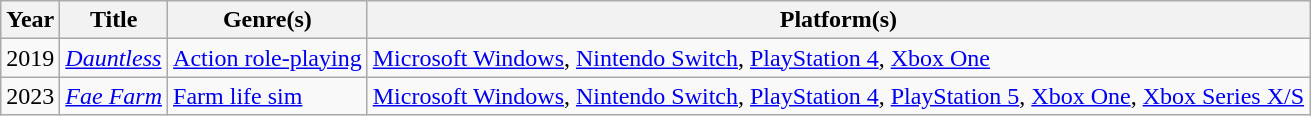<table class="wikitable">
<tr>
<th>Year</th>
<th>Title</th>
<th>Genre(s)</th>
<th>Platform(s)</th>
</tr>
<tr>
<td>2019</td>
<td><em><a href='#'>Dauntless</a></em></td>
<td><a href='#'>Action role-playing</a></td>
<td><a href='#'>Microsoft Windows</a>, <a href='#'>Nintendo Switch</a>, <a href='#'>PlayStation 4</a>, <a href='#'>Xbox One</a></td>
</tr>
<tr>
<td>2023</td>
<td><em><a href='#'>Fae Farm</a></em></td>
<td><a href='#'>Farm life sim</a></td>
<td><a href='#'>Microsoft Windows</a>, <a href='#'>Nintendo Switch</a>, <a href='#'>PlayStation 4</a>, <a href='#'>PlayStation 5</a>, <a href='#'>Xbox One</a>, <a href='#'>Xbox Series X/S</a></td>
</tr>
</table>
